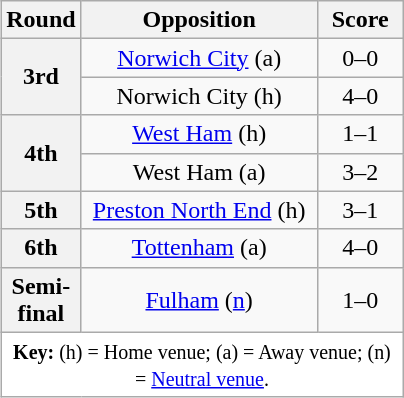<table class="wikitable plainrowheaders" style="text-align:center;margin-left:1em;float:right">
<tr>
<th width="25">Round</th>
<th width="150">Opposition</th>
<th width="50">Score</th>
</tr>
<tr>
<th scope=row style="text-align:center" rowspan="2">3rd</th>
<td><a href='#'>Norwich City</a> (a)</td>
<td>0–0</td>
</tr>
<tr>
<td>Norwich City (h)</td>
<td>4–0</td>
</tr>
<tr>
<th scope=row style="text-align:center" rowspan="2">4th</th>
<td><a href='#'>West Ham</a> (h)</td>
<td>1–1</td>
</tr>
<tr>
<td>West Ham (a)</td>
<td>3–2</td>
</tr>
<tr>
<th scope=row style="text-align:center">5th</th>
<td><a href='#'>Preston North End</a> (h)</td>
<td>3–1</td>
</tr>
<tr>
<th scope=row style="text-align:center">6th</th>
<td><a href='#'>Tottenham</a> (a)</td>
<td>4–0</td>
</tr>
<tr>
<th scope=row style="text-align:center">Semi-final</th>
<td><a href='#'>Fulham</a> (<a href='#'>n</a>)</td>
<td>1–0</td>
</tr>
<tr>
<td colspan="3" style="background-color:white;"><small><strong>Key:</strong> (h) = Home venue; (a) = Away venue; (n) = <a href='#'>Neutral venue</a>.</small></td>
</tr>
</table>
